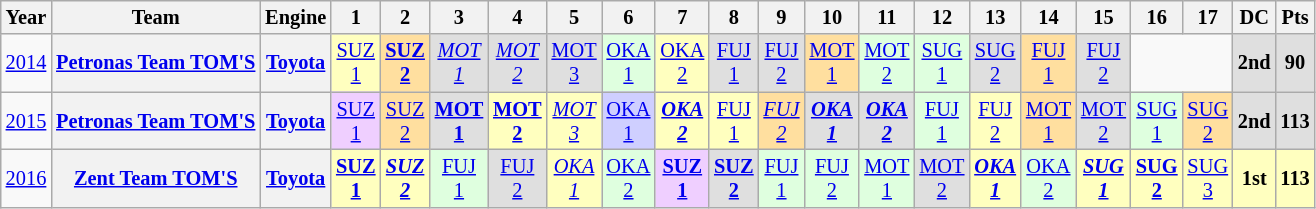<table class="wikitable" style="text-align:center; font-size:85%">
<tr>
<th>Year</th>
<th>Team</th>
<th>Engine</th>
<th>1</th>
<th>2</th>
<th>3</th>
<th>4</th>
<th>5</th>
<th>6</th>
<th>7</th>
<th>8</th>
<th>9</th>
<th>10</th>
<th>11</th>
<th>12</th>
<th>13</th>
<th>14</th>
<th>15</th>
<th>16</th>
<th>17</th>
<th>DC</th>
<th>Pts</th>
</tr>
<tr>
<td><a href='#'>2014</a></td>
<th nowrap><a href='#'>Petronas Team TOM'S</a></th>
<th><a href='#'>Toyota</a></th>
<td style="background:#FFFFBF;"><a href='#'>SUZ<br>1</a><br></td>
<td style="background:#FFDF9F;"><strong><a href='#'>SUZ<br>2</a></strong><br></td>
<td style="background:#DFDFDF;"><em><a href='#'>MOT<br>1</a></em><br></td>
<td style="background:#DFDFDF;"><em><a href='#'>MOT<br>2</a></em><br></td>
<td style="background:#DFDFDF;"><a href='#'>MOT<br>3</a><br></td>
<td style="background:#DFFFDF;"><a href='#'>OKA<br>1</a><br></td>
<td style="background:#FFFFBF;"><a href='#'>OKA<br>2</a><br></td>
<td style="background:#DFDFDF;"><a href='#'>FUJ<br>1</a><br></td>
<td style="background:#DFDFDF;"><a href='#'>FUJ<br>2</a><br></td>
<td style="background:#FFDF9F;"><a href='#'>MOT<br>1</a><br></td>
<td style="background:#DFFFDF;"><a href='#'>MOT<br>2</a><br></td>
<td style="background:#DFFFDF;"><a href='#'>SUG<br>1</a><br></td>
<td style="background:#DFDFDF;"><a href='#'>SUG<br>2</a><br></td>
<td style="background:#FFDF9F;"><a href='#'>FUJ<br>1</a><br></td>
<td style="background:#DFDFDF;"><a href='#'>FUJ<br>2</a><br></td>
<td colspan=2></td>
<th style="background:#DFDFDF;">2nd</th>
<th style="background:#DFDFDF;">90</th>
</tr>
<tr>
<td><a href='#'>2015</a></td>
<th nowrap><a href='#'>Petronas Team TOM'S</a></th>
<th><a href='#'>Toyota</a></th>
<td style="background:#EFCFFF;"><a href='#'>SUZ<br>1</a><br></td>
<td style="background:#FFDF9F;"><a href='#'>SUZ<br>2</a><br></td>
<td style="background:#DFDFDF;"><strong><a href='#'>MOT<br>1</a></strong><br></td>
<td style="background:#FFFFBF;"><strong><a href='#'>MOT<br>2</a></strong><br></td>
<td style="background:#FFFFBF;"><em><a href='#'>MOT<br>3</a></em><br></td>
<td style="background:#CFCFFF";><a href='#'>OKA<br>1</a><br></td>
<td style="background:#FFFFBF;"><strong><em><a href='#'>OKA<br>2</a></em></strong><br></td>
<td style="background:#FFFFBF;"><a href='#'>FUJ<br>1</a><br></td>
<td style="background:#FFDF9F;"><em><a href='#'>FUJ<br>2</a></em><br></td>
<td style="background:#DFDFDF;"><strong><em><a href='#'>OKA<br>1</a></em></strong><br></td>
<td style="background:#DFDFDF;"><strong><em><a href='#'>OKA<br>2</a></em></strong><br></td>
<td style="background:#DFFFDF;"><a href='#'>FUJ<br>1</a><br></td>
<td style="background:#FFFFBF;"><a href='#'>FUJ<br>2</a><br></td>
<td style="background:#FFDF9F;"><a href='#'>MOT<br>1</a><br></td>
<td style="background:#DFDFDF;"><a href='#'>MOT<br>2</a><br></td>
<td style="background:#DFFFDF;"><a href='#'>SUG<br>1</a><br></td>
<td style="background:#FFDF9F;"><a href='#'>SUG<br>2</a><br></td>
<th style="background:#DFDFDF;">2nd</th>
<th style="background:#DFDFDF;">113</th>
</tr>
<tr>
<td><a href='#'>2016</a></td>
<th nowrap><a href='#'>Zent Team TOM'S</a></th>
<th><a href='#'>Toyota</a></th>
<td style="background:#FFFFBF;"><strong><a href='#'>SUZ<br>1</a></strong><br></td>
<td style="background:#FFFFBF;"><strong><em><a href='#'>SUZ<br>2</a></em></strong><br></td>
<td style="background:#DFFFDF;"><a href='#'>FUJ<br>1</a><br></td>
<td style="background:#DFDFDF;"><a href='#'>FUJ<br>2</a><br></td>
<td style="background:#FFFFBF;"><em><a href='#'>OKA<br>1</a></em><br></td>
<td style="background:#DFFFDF;"><a href='#'>OKA<br>2</a><br></td>
<td style="background:#EFCFFF"><strong><a href='#'>SUZ<br>1</a></strong><br></td>
<td style="background:#DFDFDF"><strong><a href='#'>SUZ<br>2</a></strong><br></td>
<td style="background:#DFFFDF;"><a href='#'>FUJ<br>1</a><br></td>
<td style="background:#DFFFDF"><a href='#'>FUJ<br>2</a><br></td>
<td style="background:#DFFFDF"><a href='#'>MOT<br>1</a><br></td>
<td style="background:#DFDFDF;"><a href='#'>MOT<br>2</a><br></td>
<td style="background:#FFFFBF;"><strong><em><a href='#'>OKA<br>1</a></em></strong><br></td>
<td style="background:#DFFFDF;"><a href='#'>OKA<br>2</a><br></td>
<td style="background:#FFFFBF;"><strong><em><a href='#'>SUG<br>1</a></em></strong><br></td>
<td style="background:#FFFFBF;"><strong><a href='#'>SUG<br>2</a></strong><br></td>
<td style="background:#FFFFBF;"><a href='#'>SUG<br>3</a><br></td>
<th style="background:#FFFFBF;">1st</th>
<th style="background:#FFFFBF;">113</th>
</tr>
</table>
